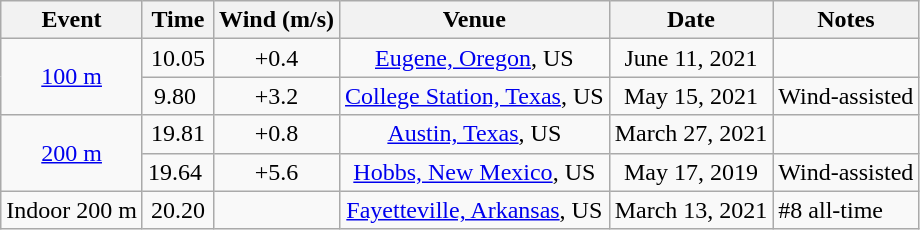<table class=wikitable style=text-align:center>
<tr>
<th>Event</th>
<th>Time</th>
<th>Wind (m/s)</th>
<th>Venue</th>
<th>Date</th>
<th>Notes</th>
</tr>
<tr>
<td rowspan=2><a href='#'>100 m</a></td>
<td>10.05</td>
<td>+0.4</td>
<td><a href='#'>Eugene, Oregon</a>, US</td>
<td>June 11, 2021</td>
<td></td>
</tr>
<tr>
<td>9.80 </td>
<td>+3.2</td>
<td><a href='#'>College Station, Texas</a>, US</td>
<td>May 15, 2021</td>
<td align=left>Wind-assisted</td>
</tr>
<tr>
<td rowspan=2><a href='#'>200 m</a></td>
<td>19.81</td>
<td>+0.8</td>
<td><a href='#'>Austin, Texas</a>, US</td>
<td>March 27, 2021</td>
<td></td>
</tr>
<tr>
<td>19.64 </td>
<td>+5.6</td>
<td><a href='#'>Hobbs, New Mexico</a>, US</td>
<td>May 17, 2019</td>
<td align=left>Wind-assisted</td>
</tr>
<tr>
<td>Indoor 200 m</td>
<td>20.20</td>
<td></td>
<td><a href='#'>Fayetteville, Arkansas</a>, US</td>
<td>March 13, 2021</td>
<td align=left>#8 all-time</td>
</tr>
</table>
